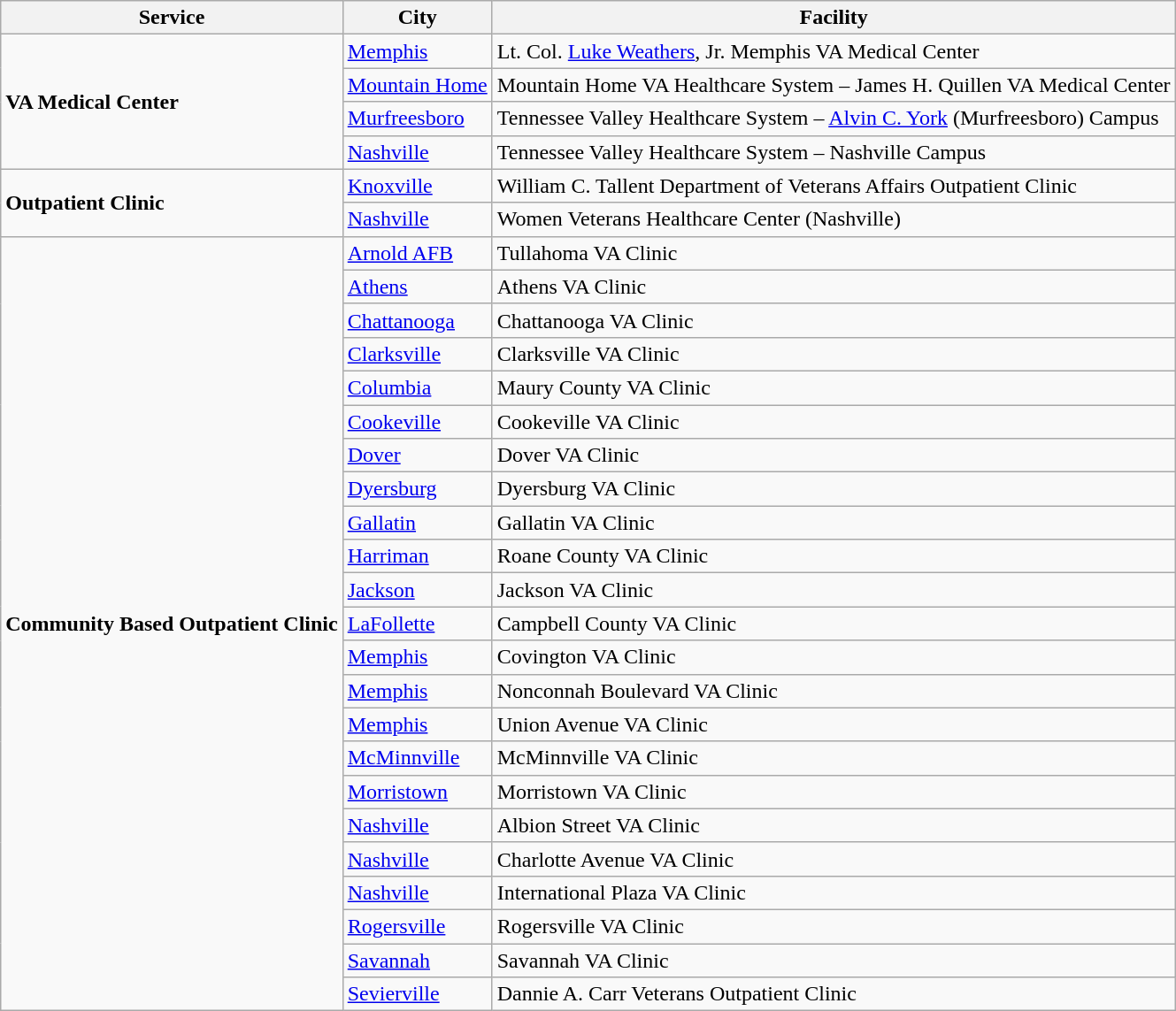<table class="wikitable">
<tr>
<th>Service</th>
<th>City</th>
<th>Facility</th>
</tr>
<tr>
<td rowspan=4><strong>VA Medical Center</strong></td>
<td><a href='#'>Memphis</a></td>
<td>Lt. Col. <a href='#'>Luke Weathers</a>, Jr. Memphis VA Medical Center</td>
</tr>
<tr>
<td><a href='#'>Mountain Home</a></td>
<td>Mountain Home VA Healthcare System – James H. Quillen VA Medical Center</td>
</tr>
<tr>
<td><a href='#'>Murfreesboro</a></td>
<td>Tennessee Valley Healthcare System – <a href='#'>Alvin C. York</a> (Murfreesboro) Campus</td>
</tr>
<tr>
<td><a href='#'>Nashville</a></td>
<td>Tennessee Valley Healthcare System – Nashville Campus</td>
</tr>
<tr>
<td rowspan=2><strong>Outpatient Clinic</strong></td>
<td><a href='#'>Knoxville</a></td>
<td>William C. Tallent Department of Veterans Affairs Outpatient Clinic</td>
</tr>
<tr>
<td><a href='#'>Nashville</a></td>
<td>Women Veterans Healthcare Center (Nashville)</td>
</tr>
<tr>
<td rowspan=23><strong>Community Based Outpatient Clinic</strong></td>
<td><a href='#'>Arnold AFB</a></td>
<td>Tullahoma VA Clinic</td>
</tr>
<tr>
<td><a href='#'>Athens</a></td>
<td>Athens VA Clinic</td>
</tr>
<tr>
<td><a href='#'>Chattanooga</a></td>
<td>Chattanooga VA Clinic</td>
</tr>
<tr>
<td><a href='#'>Clarksville</a></td>
<td>Clarksville VA Clinic</td>
</tr>
<tr>
<td><a href='#'>Columbia</a></td>
<td>Maury County VA Clinic</td>
</tr>
<tr>
<td><a href='#'>Cookeville</a></td>
<td>Cookeville VA Clinic</td>
</tr>
<tr>
<td><a href='#'>Dover</a></td>
<td>Dover VA Clinic</td>
</tr>
<tr>
<td><a href='#'>Dyersburg</a></td>
<td>Dyersburg VA Clinic</td>
</tr>
<tr>
<td><a href='#'>Gallatin</a></td>
<td>Gallatin VA Clinic</td>
</tr>
<tr>
<td><a href='#'>Harriman</a></td>
<td>Roane County VA Clinic</td>
</tr>
<tr>
<td><a href='#'>Jackson</a></td>
<td>Jackson VA Clinic</td>
</tr>
<tr>
<td><a href='#'>LaFollette</a></td>
<td>Campbell County VA Clinic</td>
</tr>
<tr>
<td><a href='#'>Memphis</a></td>
<td>Covington VA Clinic</td>
</tr>
<tr>
<td><a href='#'>Memphis</a></td>
<td>Nonconnah Boulevard VA Clinic</td>
</tr>
<tr>
<td><a href='#'>Memphis</a></td>
<td>Union Avenue VA Clinic</td>
</tr>
<tr>
<td><a href='#'>McMinnville</a></td>
<td>McMinnville VA Clinic</td>
</tr>
<tr>
<td><a href='#'>Morristown</a></td>
<td>Morristown VA Clinic</td>
</tr>
<tr>
<td><a href='#'>Nashville</a></td>
<td>Albion Street VA Clinic</td>
</tr>
<tr>
<td><a href='#'>Nashville</a></td>
<td>Charlotte Avenue VA Clinic</td>
</tr>
<tr>
<td><a href='#'>Nashville</a></td>
<td>International Plaza VA Clinic</td>
</tr>
<tr>
<td><a href='#'>Rogersville</a></td>
<td>Rogersville VA Clinic</td>
</tr>
<tr>
<td><a href='#'>Savannah</a></td>
<td>Savannah VA Clinic</td>
</tr>
<tr>
<td><a href='#'>Sevierville</a></td>
<td>Dannie A. Carr Veterans Outpatient Clinic</td>
</tr>
</table>
